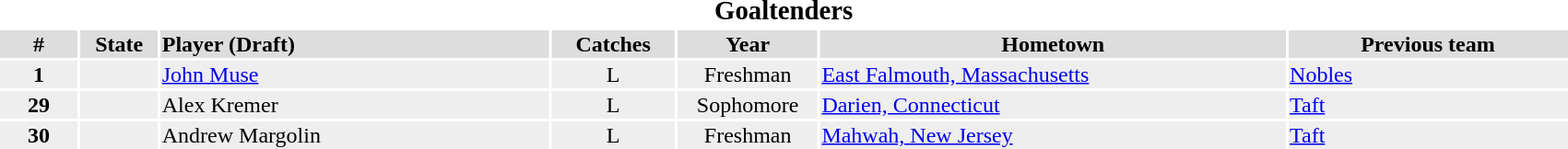<table width=90%>
<tr>
<th colspan=7  style="text-align:center"><big>Goaltenders</big></th>
</tr>
<tr bgcolor="#dddddd">
<th width=5%>#</th>
<th width=5%>State</th>
<td align=left!!width=15%><strong>Player (Draft)</strong></td>
<th width=8%>Catches</th>
<th width=9%>Year</th>
<th width=30%>Hometown</th>
<th width=18%>Previous team</th>
</tr>
<tr bgcolor="#eeeeee">
<td align=center><strong>1</strong></td>
<td align=center></td>
<td><a href='#'>John Muse</a></td>
<td align=center>L</td>
<td align=center>Freshman</td>
<td><a href='#'>East Falmouth, Massachusetts</a></td>
<td><a href='#'>Nobles</a></td>
</tr>
<tr bgcolor="#eeeeee">
<td align=center><strong>29</strong></td>
<td align=center></td>
<td>Alex Kremer</td>
<td align=center>L</td>
<td align=center>Sophomore</td>
<td><a href='#'>Darien, Connecticut</a></td>
<td><a href='#'>Taft</a></td>
</tr>
<tr bgcolor="#eeeeee">
<td align=center><strong>30</strong></td>
<td align=center></td>
<td>Andrew Margolin</td>
<td align=center>L</td>
<td align=center>Freshman</td>
<td><a href='#'>Mahwah, New Jersey</a></td>
<td><a href='#'>Taft</a></td>
</tr>
</table>
